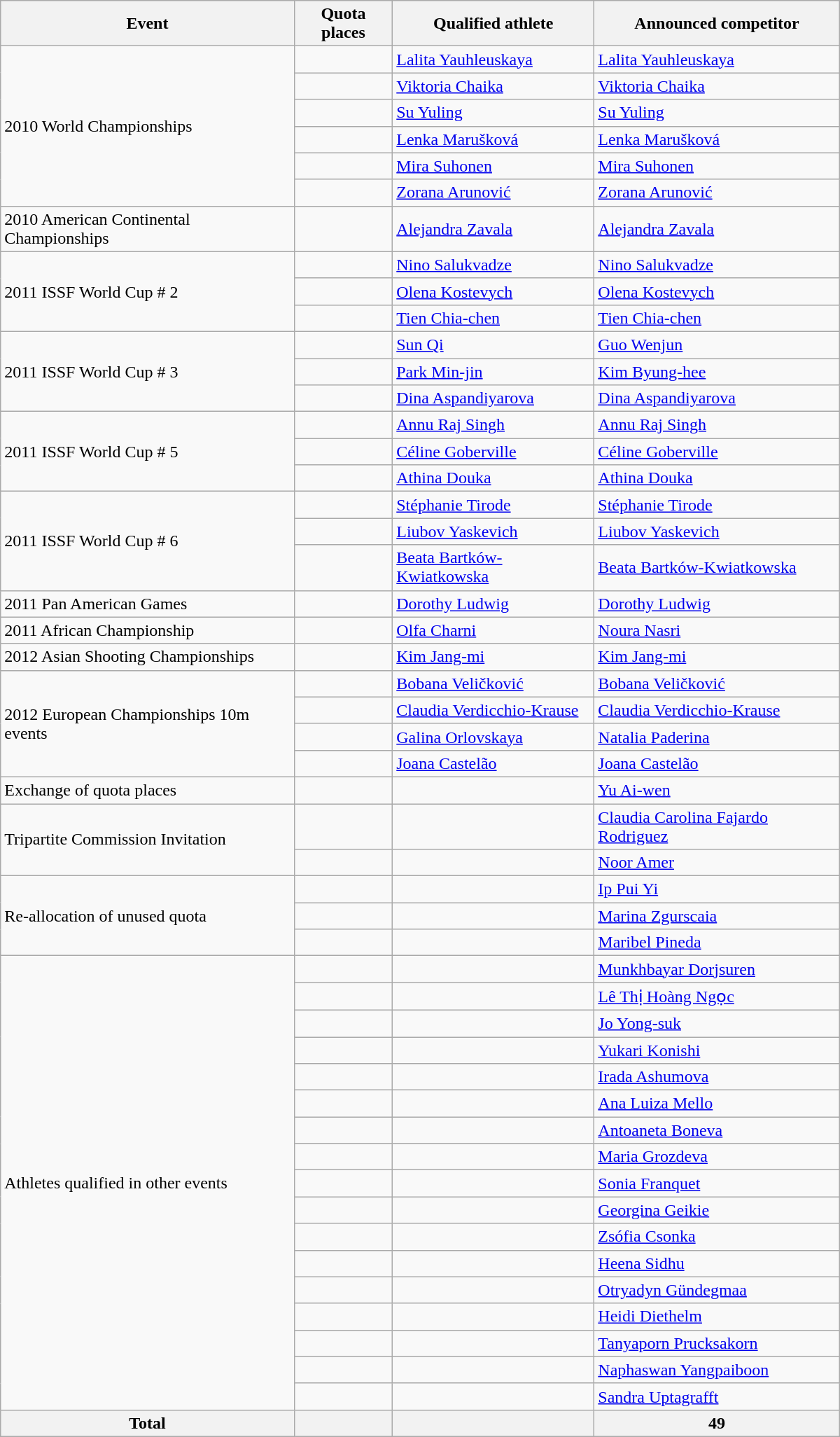<table class=wikitable style="text-align:left" width=800>
<tr>
<th>Event</th>
<th>Quota places</th>
<th>Qualified athlete</th>
<th>Announced competitor</th>
</tr>
<tr>
<td rowspan="6">2010 World Championships</td>
<td></td>
<td><a href='#'>Lalita Yauhleuskaya</a></td>
<td><a href='#'>Lalita Yauhleuskaya</a></td>
</tr>
<tr>
<td></td>
<td><a href='#'>Viktoria Chaika</a></td>
<td><a href='#'>Viktoria Chaika</a></td>
</tr>
<tr>
<td></td>
<td><a href='#'>Su Yuling</a></td>
<td><a href='#'>Su Yuling</a></td>
</tr>
<tr>
<td></td>
<td><a href='#'>Lenka Marušková</a></td>
<td><a href='#'>Lenka Marušková</a></td>
</tr>
<tr>
<td></td>
<td><a href='#'>Mira Suhonen</a></td>
<td><a href='#'>Mira Suhonen</a></td>
</tr>
<tr>
<td></td>
<td><a href='#'>Zorana Arunović</a></td>
<td><a href='#'>Zorana Arunović</a></td>
</tr>
<tr>
<td rowspan="1">2010 American Continental Championships</td>
<td></td>
<td><a href='#'>Alejandra Zavala</a></td>
<td><a href='#'>Alejandra Zavala</a></td>
</tr>
<tr>
<td rowspan="3">2011 ISSF World Cup # 2</td>
<td></td>
<td><a href='#'>Nino Salukvadze</a></td>
<td><a href='#'>Nino Salukvadze</a></td>
</tr>
<tr>
<td></td>
<td><a href='#'>Olena Kostevych</a></td>
<td><a href='#'>Olena Kostevych</a></td>
</tr>
<tr>
<td></td>
<td><a href='#'>Tien Chia-chen</a></td>
<td><a href='#'>Tien Chia-chen</a></td>
</tr>
<tr>
<td rowspan="3">2011 ISSF World Cup # 3</td>
<td></td>
<td><a href='#'>Sun Qi</a></td>
<td><a href='#'>Guo Wenjun</a></td>
</tr>
<tr>
<td></td>
<td><a href='#'>Park Min-jin</a></td>
<td><a href='#'>Kim Byung-hee</a></td>
</tr>
<tr>
<td></td>
<td><a href='#'>Dina Aspandiyarova</a></td>
<td><a href='#'>Dina Aspandiyarova</a></td>
</tr>
<tr>
<td rowspan="3">2011 ISSF World Cup # 5</td>
<td></td>
<td><a href='#'>Annu Raj Singh</a></td>
<td><a href='#'>Annu Raj Singh</a></td>
</tr>
<tr>
<td></td>
<td><a href='#'>Céline Goberville</a></td>
<td><a href='#'>Céline Goberville</a></td>
</tr>
<tr>
<td></td>
<td><a href='#'>Athina Douka</a></td>
<td><a href='#'>Athina Douka</a></td>
</tr>
<tr>
<td rowspan="3">2011 ISSF World Cup # 6</td>
<td></td>
<td><a href='#'>Stéphanie Tirode</a></td>
<td><a href='#'>Stéphanie Tirode</a></td>
</tr>
<tr>
<td></td>
<td><a href='#'>Liubov Yaskevich</a></td>
<td><a href='#'>Liubov Yaskevich</a></td>
</tr>
<tr>
<td></td>
<td><a href='#'>Beata Bartków-Kwiatkowska</a></td>
<td><a href='#'>Beata Bartków-Kwiatkowska</a></td>
</tr>
<tr>
<td rowspan="1">2011 Pan American Games</td>
<td></td>
<td><a href='#'>Dorothy Ludwig</a></td>
<td><a href='#'>Dorothy Ludwig</a></td>
</tr>
<tr>
<td rowspan="1">2011 African Championship</td>
<td></td>
<td><a href='#'>Olfa Charni</a></td>
<td><a href='#'>Noura Nasri</a></td>
</tr>
<tr>
<td rowspan="1">2012 Asian Shooting Championships</td>
<td></td>
<td><a href='#'>Kim Jang-mi</a></td>
<td><a href='#'>Kim Jang-mi</a></td>
</tr>
<tr>
<td rowspan="4">2012 European Championships 10m events</td>
<td></td>
<td><a href='#'>Bobana Veličković</a></td>
<td><a href='#'>Bobana Veličković</a></td>
</tr>
<tr>
<td></td>
<td><a href='#'>Claudia Verdicchio-Krause</a></td>
<td><a href='#'>Claudia Verdicchio-Krause</a></td>
</tr>
<tr>
<td></td>
<td><a href='#'>Galina Orlovskaya</a></td>
<td><a href='#'>Natalia Paderina</a></td>
</tr>
<tr>
<td></td>
<td><a href='#'>Joana Castelão</a></td>
<td><a href='#'>Joana Castelão</a></td>
</tr>
<tr>
<td>Exchange of quota places</td>
<td></td>
<td></td>
<td><a href='#'>Yu Ai-wen</a></td>
</tr>
<tr>
<td rowspan="2">Tripartite Commission Invitation</td>
<td></td>
<td></td>
<td><a href='#'>Claudia Carolina Fajardo Rodriguez</a></td>
</tr>
<tr>
<td></td>
<td></td>
<td><a href='#'>Noor Amer</a></td>
</tr>
<tr>
<td rowspan="3">Re-allocation of unused quota</td>
<td></td>
<td></td>
<td><a href='#'>Ip Pui Yi</a></td>
</tr>
<tr>
<td></td>
<td></td>
<td><a href='#'>Marina Zgurscaia</a></td>
</tr>
<tr>
<td></td>
<td></td>
<td><a href='#'>Maribel Pineda</a></td>
</tr>
<tr>
<td rowspan="17">Athletes qualified in other events</td>
<td></td>
<td></td>
<td><a href='#'>Munkhbayar Dorjsuren</a></td>
</tr>
<tr>
<td></td>
<td></td>
<td><a href='#'>Lê Thị Hoàng Ngọc</a></td>
</tr>
<tr>
<td></td>
<td></td>
<td><a href='#'>Jo Yong-suk</a></td>
</tr>
<tr>
<td></td>
<td></td>
<td><a href='#'>Yukari Konishi</a></td>
</tr>
<tr>
<td></td>
<td></td>
<td><a href='#'>Irada Ashumova</a></td>
</tr>
<tr>
<td></td>
<td></td>
<td><a href='#'>Ana Luiza Mello</a></td>
</tr>
<tr>
<td></td>
<td></td>
<td><a href='#'>Antoaneta Boneva</a></td>
</tr>
<tr>
<td></td>
<td></td>
<td><a href='#'>Maria Grozdeva</a></td>
</tr>
<tr>
<td></td>
<td></td>
<td><a href='#'>Sonia Franquet</a></td>
</tr>
<tr>
<td></td>
<td></td>
<td><a href='#'>Georgina Geikie</a></td>
</tr>
<tr>
<td></td>
<td></td>
<td><a href='#'>Zsófia Csonka</a></td>
</tr>
<tr>
<td></td>
<td></td>
<td><a href='#'>Heena Sidhu</a></td>
</tr>
<tr>
<td></td>
<td></td>
<td><a href='#'>Otryadyn Gündegmaa</a></td>
</tr>
<tr>
<td></td>
<td></td>
<td><a href='#'>Heidi Diethelm</a></td>
</tr>
<tr>
<td></td>
<td></td>
<td><a href='#'>Tanyaporn Prucksakorn</a></td>
</tr>
<tr>
<td></td>
<td></td>
<td><a href='#'>Naphaswan Yangpaiboon</a></td>
</tr>
<tr>
<td></td>
<td></td>
<td><a href='#'>Sandra Uptagrafft</a></td>
</tr>
<tr>
<th>Total</th>
<th></th>
<th></th>
<th>49</th>
</tr>
</table>
